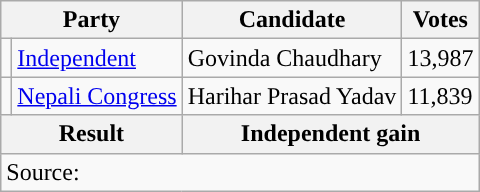<table class="wikitable">
<tr>
<th colspan="2">Party</th>
<th>Candidate</th>
<th>Votes</th>
</tr>
<tr>
<td style="background-color:"></td>
<td><a href='#'>Independent</a></td>
<td>Govinda Chaudhary</td>
<td>13,987</td>
</tr>
<tr>
<td style="background-color:"></td>
<td><a href='#'>Nepali Congress</a></td>
<td>Harihar Prasad Yadav</td>
<td>11,839</td>
</tr>
<tr>
<th colspan="2">Result</th>
<th colspan="2">Independent gain</th>
</tr>
<tr>
<td colspan="4">Source: </td>
</tr>
</table>
